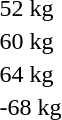<table>
<tr>
<td rowspan=2>52 kg<br></td>
<td rowspan=2></td>
<td rowspan=2></td>
<td></td>
</tr>
<tr>
<td></td>
</tr>
<tr>
<td rowspan=2>60 kg<br></td>
<td rowspan=2></td>
<td rowspan=2></td>
<td></td>
</tr>
<tr>
<td></td>
</tr>
<tr>
<td rowspan=2>64 kg<br></td>
<td rowspan=2></td>
<td rowspan=2></td>
<td></td>
</tr>
<tr>
<td></td>
</tr>
<tr>
<td rowspan=2>-68 kg<br></td>
<td rowspan=2></td>
<td rowspan=2></td>
<td></td>
</tr>
<tr>
<td></td>
</tr>
</table>
